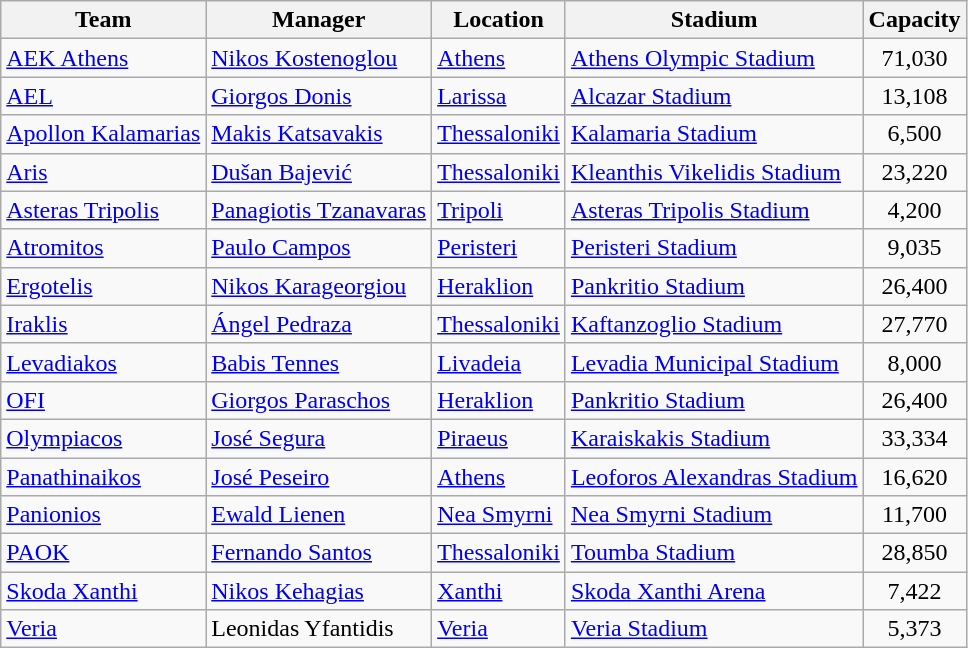<table class="wikitable sortable" style="text-align: left;">
<tr>
<th>Team</th>
<th>Manager</th>
<th>Location</th>
<th>Stadium</th>
<th>Capacity</th>
</tr>
<tr>
<td><a href='#'>AEK Athens</a></td>
<td> <a href='#'>Nikos Kostenoglou</a></td>
<td><a href='#'>Athens</a></td>
<td><a href='#'>Athens Olympic Stadium</a></td>
<td align="center">71,030</td>
</tr>
<tr>
<td><a href='#'>AEL</a></td>
<td> <a href='#'>Giorgos Donis</a></td>
<td><a href='#'>Larissa</a></td>
<td><a href='#'>Alcazar Stadium</a></td>
<td align="center">13,108</td>
</tr>
<tr>
<td><a href='#'>Apollon Kalamarias</a></td>
<td> <a href='#'>Makis Katsavakis</a></td>
<td><a href='#'>Thessaloniki</a></td>
<td><a href='#'>Kalamaria Stadium</a></td>
<td align="center">6,500</td>
</tr>
<tr>
<td><a href='#'>Aris</a></td>
<td> <a href='#'>Dušan Bajević</a></td>
<td><a href='#'>Thessaloniki</a></td>
<td><a href='#'>Kleanthis Vikelidis Stadium</a></td>
<td align="center">23,220</td>
</tr>
<tr>
<td><a href='#'>Asteras Tripolis</a></td>
<td> <a href='#'>Panagiotis Tzanavaras</a></td>
<td><a href='#'>Tripoli</a></td>
<td><a href='#'>Asteras Tripolis Stadium</a></td>
<td align="center">4,200</td>
</tr>
<tr>
<td><a href='#'>Atromitos</a></td>
<td> <a href='#'>Paulo Campos</a></td>
<td><a href='#'>Peristeri</a></td>
<td><a href='#'>Peristeri Stadium</a></td>
<td align="center">9,035</td>
</tr>
<tr>
<td><a href='#'>Ergotelis</a></td>
<td> <a href='#'>Nikos Karageorgiou</a></td>
<td><a href='#'>Heraklion</a></td>
<td><a href='#'>Pankritio Stadium</a></td>
<td align="center">26,400</td>
</tr>
<tr>
<td><a href='#'>Iraklis</a></td>
<td> <a href='#'>Ángel Pedraza</a></td>
<td><a href='#'>Thessaloniki</a></td>
<td><a href='#'>Kaftanzoglio Stadium</a></td>
<td align="center">27,770</td>
</tr>
<tr>
<td><a href='#'>Levadiakos</a></td>
<td> <a href='#'>Babis Tennes</a></td>
<td><a href='#'>Livadeia</a></td>
<td><a href='#'>Levadia Municipal Stadium</a></td>
<td align="center">8,000</td>
</tr>
<tr>
<td><a href='#'>OFI</a></td>
<td> <a href='#'>Giorgos Paraschos</a></td>
<td><a href='#'>Heraklion</a></td>
<td><a href='#'>Pankritio Stadium</a></td>
<td align="center">26,400</td>
</tr>
<tr>
<td><a href='#'>Olympiacos</a></td>
<td> <a href='#'>José Segura</a></td>
<td><a href='#'>Piraeus</a></td>
<td><a href='#'>Karaiskakis Stadium</a></td>
<td align="center">33,334</td>
</tr>
<tr>
<td><a href='#'>Panathinaikos</a></td>
<td> <a href='#'>José Peseiro</a></td>
<td><a href='#'>Athens</a></td>
<td><a href='#'>Leoforos Alexandras Stadium</a></td>
<td align="center">16,620</td>
</tr>
<tr>
<td><a href='#'>Panionios</a></td>
<td> <a href='#'>Ewald Lienen</a></td>
<td><a href='#'>Nea Smyrni</a></td>
<td><a href='#'>Nea Smyrni Stadium</a></td>
<td align="center">11,700</td>
</tr>
<tr>
<td><a href='#'>PAOK</a></td>
<td> <a href='#'>Fernando Santos</a></td>
<td><a href='#'>Thessaloniki</a></td>
<td><a href='#'>Toumba Stadium</a></td>
<td align="center">28,850</td>
</tr>
<tr>
<td><a href='#'>Skoda Xanthi</a></td>
<td> <a href='#'>Nikos Kehagias</a></td>
<td><a href='#'>Xanthi</a></td>
<td><a href='#'>Skoda Xanthi Arena</a></td>
<td align="center">7,422</td>
</tr>
<tr>
<td><a href='#'>Veria</a></td>
<td> Leonidas Yfantidis</td>
<td><a href='#'>Veria</a></td>
<td><a href='#'>Veria Stadium</a></td>
<td align="center">5,373</td>
</tr>
</table>
